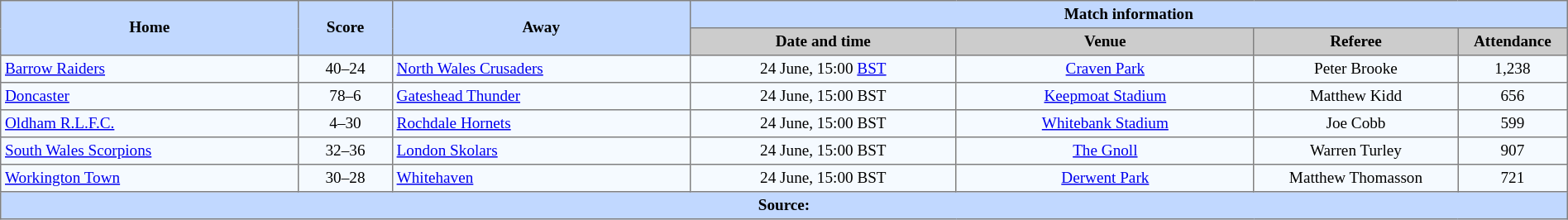<table border=1 style="border-collapse:collapse; font-size:80%; text-align:center;" cellpadding=3 cellspacing=0 width=100%>
<tr bgcolor=#C1D8FF>
<th rowspan=2 width=19%>Home</th>
<th rowspan=2 width=6%>Score</th>
<th rowspan=2 width=19%>Away</th>
<th colspan=6>Match information</th>
</tr>
<tr bgcolor=#CCCCCC>
<th width=17%>Date and time</th>
<th width=19%>Venue</th>
<th width=13%>Referee</th>
<th width=7%>Attendance</th>
</tr>
<tr bgcolor=#F5FAFF>
<td align=left> <a href='#'>Barrow Raiders</a></td>
<td>40–24</td>
<td align=left> <a href='#'>North Wales Crusaders</a></td>
<td>24 June, 15:00 <a href='#'>BST</a></td>
<td><a href='#'>Craven Park</a></td>
<td>Peter Brooke</td>
<td>1,238</td>
</tr>
<tr bgcolor=#F5FAFF>
<td align=left> <a href='#'>Doncaster</a></td>
<td>78–6</td>
<td align=left> <a href='#'>Gateshead Thunder</a></td>
<td>24 June, 15:00 BST</td>
<td><a href='#'>Keepmoat Stadium</a></td>
<td>Matthew Kidd</td>
<td>656</td>
</tr>
<tr bgcolor=#F5FAFF>
<td align=left> <a href='#'>Oldham R.L.F.C.</a></td>
<td>4–30</td>
<td align=left> <a href='#'>Rochdale Hornets</a></td>
<td>24 June, 15:00 BST</td>
<td><a href='#'>Whitebank Stadium</a></td>
<td>Joe Cobb</td>
<td>599</td>
</tr>
<tr bgcolor=#F5FAFF>
<td align=left> <a href='#'>South Wales Scorpions</a></td>
<td>32–36</td>
<td align=left> <a href='#'>London Skolars</a></td>
<td>24 June, 15:00 BST</td>
<td><a href='#'>The Gnoll</a></td>
<td>Warren Turley</td>
<td>907</td>
</tr>
<tr bgcolor=#F5FAFF>
<td align=left> <a href='#'>Workington Town</a></td>
<td>30–28</td>
<td align=left> <a href='#'>Whitehaven</a></td>
<td>24 June, 15:00 BST</td>
<td><a href='#'>Derwent Park</a></td>
<td>Matthew Thomasson</td>
<td>721</td>
</tr>
<tr bgcolor=#C1D8FF>
<th colspan=12>Source:</th>
</tr>
</table>
